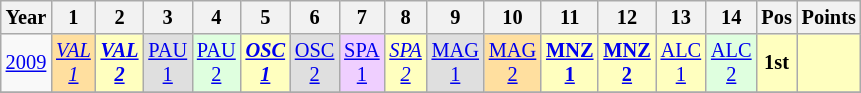<table class="wikitable" style="text-align:center; font-size:85%">
<tr>
<th>Year</th>
<th>1</th>
<th>2</th>
<th>3</th>
<th>4</th>
<th>5</th>
<th>6</th>
<th>7</th>
<th>8</th>
<th>9</th>
<th>10</th>
<th>11</th>
<th>12</th>
<th>13</th>
<th>14</th>
<th>Pos</th>
<th>Points</th>
</tr>
<tr>
<td><a href='#'>2009</a></td>
<td style="background:#FFDF9F;"><em><a href='#'>VAL<br>1</a></em><br></td>
<td style="background:#FFFFBF;"><strong><em><a href='#'>VAL<br>2</a></em></strong><br></td>
<td style="background:#DFDFDF;"><a href='#'>PAU<br>1</a><br></td>
<td style="background:#DFFFDF;"><a href='#'>PAU<br>2</a><br></td>
<td style="background:#FFFFBF;"><strong><em><a href='#'>OSC<br>1</a></em></strong><br></td>
<td style="background:#DFDFDF;"><a href='#'>OSC<br>2</a><br></td>
<td style="background:#EFCFFF;"><a href='#'>SPA<br>1</a><br></td>
<td style="background:#FFFFBF;"><em><a href='#'>SPA<br>2</a></em><br></td>
<td style="background:#DFDFDF;"><a href='#'>MAG<br>1</a><br></td>
<td style="background:#FFDF9F;"><a href='#'>MAG<br>2</a><br></td>
<td style="background:#FFFFBF;"><strong><a href='#'>MNZ<br>1</a></strong><br></td>
<td style="background:#FFFFBF;"><strong><a href='#'>MNZ<br>2</a></strong><br></td>
<td style="background:#FFFFBF;"><a href='#'>ALC<br>1</a><br></td>
<td style="background:#DFFFDF;"><a href='#'>ALC<br>2</a><br></td>
<th style="background:#FFFFBF;">1st</th>
<th style="background:#FFFFBF;"></th>
</tr>
<tr>
</tr>
</table>
